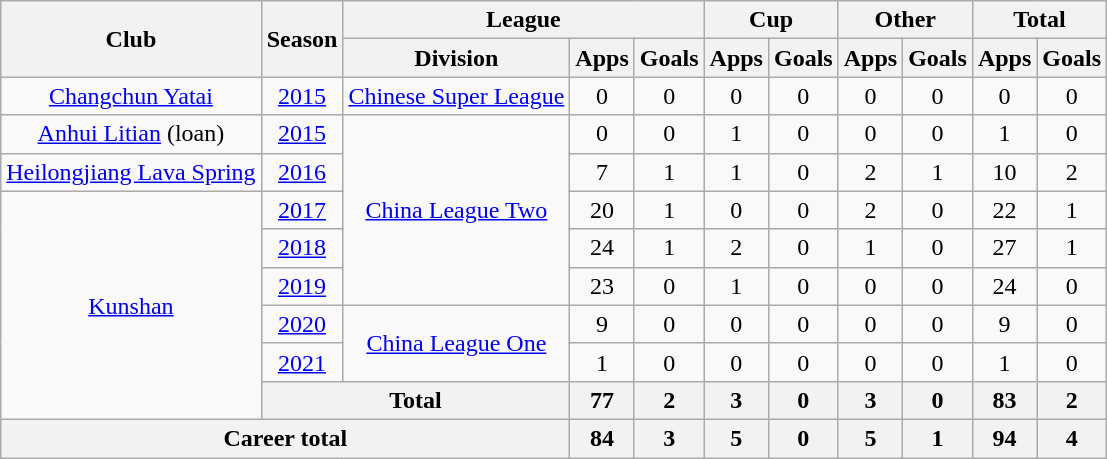<table class="wikitable" style="text-align: center">
<tr>
<th rowspan="2">Club</th>
<th rowspan="2">Season</th>
<th colspan="3">League</th>
<th colspan="2">Cup</th>
<th colspan="2">Other</th>
<th colspan="2">Total</th>
</tr>
<tr>
<th>Division</th>
<th>Apps</th>
<th>Goals</th>
<th>Apps</th>
<th>Goals</th>
<th>Apps</th>
<th>Goals</th>
<th>Apps</th>
<th>Goals</th>
</tr>
<tr>
<td><a href='#'>Changchun Yatai</a></td>
<td><a href='#'>2015</a></td>
<td><a href='#'>Chinese Super League</a></td>
<td>0</td>
<td>0</td>
<td>0</td>
<td>0</td>
<td>0</td>
<td>0</td>
<td>0</td>
<td>0</td>
</tr>
<tr>
<td><a href='#'>Anhui Litian</a> (loan)</td>
<td><a href='#'>2015</a></td>
<td rowspan="5"><a href='#'>China League Two</a></td>
<td>0</td>
<td>0</td>
<td>1</td>
<td>0</td>
<td>0</td>
<td>0</td>
<td>1</td>
<td>0</td>
</tr>
<tr>
<td><a href='#'>Heilongjiang Lava Spring</a></td>
<td><a href='#'>2016</a></td>
<td>7</td>
<td>1</td>
<td>1</td>
<td>0</td>
<td>2</td>
<td>1</td>
<td>10</td>
<td>2</td>
</tr>
<tr>
<td rowspan="6"><a href='#'>Kunshan</a></td>
<td><a href='#'>2017</a></td>
<td>20</td>
<td>1</td>
<td>0</td>
<td>0</td>
<td>2</td>
<td>0</td>
<td>22</td>
<td>1</td>
</tr>
<tr>
<td><a href='#'>2018</a></td>
<td>24</td>
<td>1</td>
<td>2</td>
<td>0</td>
<td>1</td>
<td>0</td>
<td>27</td>
<td>1</td>
</tr>
<tr>
<td><a href='#'>2019</a></td>
<td>23</td>
<td>0</td>
<td>1</td>
<td>0</td>
<td>0</td>
<td>0</td>
<td>24</td>
<td>0</td>
</tr>
<tr>
<td><a href='#'>2020</a></td>
<td rowspan="2"><a href='#'>China League One</a></td>
<td>9</td>
<td>0</td>
<td>0</td>
<td>0</td>
<td>0</td>
<td>0</td>
<td>9</td>
<td>0</td>
</tr>
<tr>
<td><a href='#'>2021</a></td>
<td>1</td>
<td>0</td>
<td>0</td>
<td>0</td>
<td>0</td>
<td>0</td>
<td>1</td>
<td>0</td>
</tr>
<tr>
<th colspan=2>Total</th>
<th>77</th>
<th>2</th>
<th>3</th>
<th>0</th>
<th>3</th>
<th>0</th>
<th>83</th>
<th>2</th>
</tr>
<tr>
<th colspan=3>Career total</th>
<th>84</th>
<th>3</th>
<th>5</th>
<th>0</th>
<th>5</th>
<th>1</th>
<th>94</th>
<th>4</th>
</tr>
</table>
